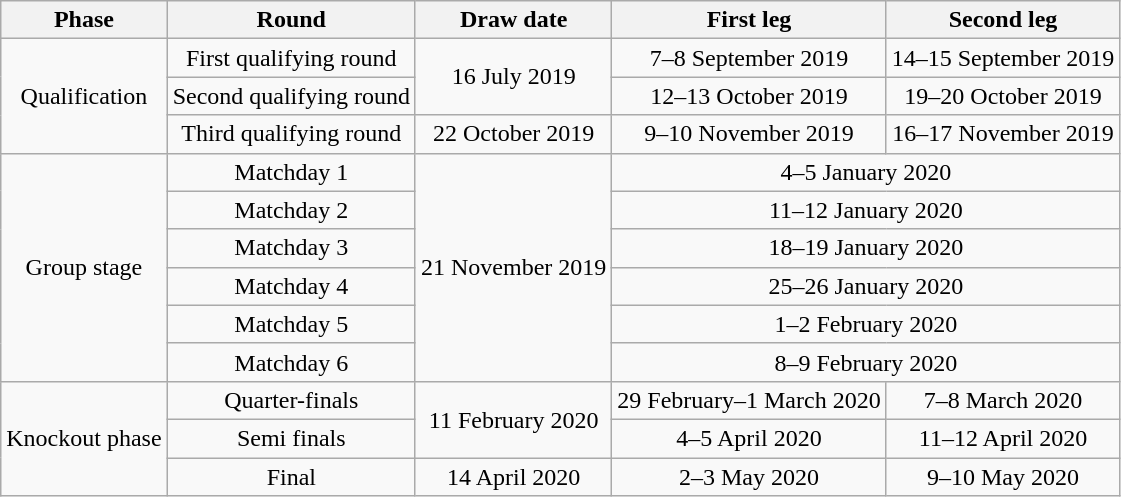<table class="wikitable" style="text-align:center">
<tr>
<th>Phase</th>
<th>Round</th>
<th>Draw date</th>
<th>First leg</th>
<th>Second leg</th>
</tr>
<tr>
<td rowspan=3>Qualification</td>
<td>First qualifying round</td>
<td rowspan=2>16 July 2019</td>
<td>7–8 September 2019</td>
<td>14–15 September 2019</td>
</tr>
<tr>
<td>Second qualifying round</td>
<td>12–13 October 2019</td>
<td>19–20 October 2019</td>
</tr>
<tr>
<td>Third qualifying round</td>
<td>22 October 2019</td>
<td>9–10 November 2019</td>
<td>16–17 November 2019</td>
</tr>
<tr>
<td rowspan=6>Group stage</td>
<td>Matchday 1</td>
<td rowspan=6>21 November 2019</td>
<td colspan=2>4–5 January 2020</td>
</tr>
<tr>
<td>Matchday 2</td>
<td colspan=2>11–12 January 2020</td>
</tr>
<tr>
<td>Matchday 3</td>
<td colspan=2>18–19 January 2020</td>
</tr>
<tr>
<td>Matchday 4</td>
<td colspan=2>25–26 January 2020</td>
</tr>
<tr>
<td>Matchday 5</td>
<td colspan=2>1–2 February 2020</td>
</tr>
<tr>
<td>Matchday 6</td>
<td colspan=2>8–9 February 2020</td>
</tr>
<tr>
<td rowspan=3>Knockout phase</td>
<td>Quarter-finals</td>
<td rowspan=2>11 February 2020</td>
<td>29 February–1 March 2020</td>
<td>7–8 March 2020</td>
</tr>
<tr>
<td>Semi finals</td>
<td>4–5 April 2020</td>
<td>11–12 April 2020</td>
</tr>
<tr>
<td>Final</td>
<td>14 April 2020</td>
<td>2–3 May 2020</td>
<td>9–10 May 2020</td>
</tr>
</table>
